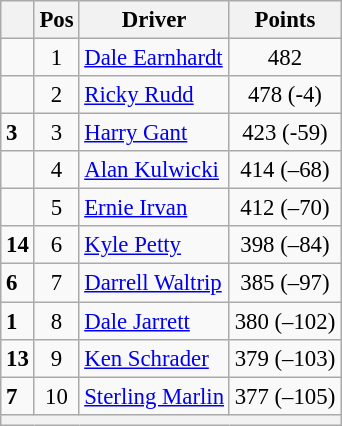<table class="wikitable" style="font-size: 95%;">
<tr>
<th></th>
<th>Pos</th>
<th>Driver</th>
<th>Points</th>
</tr>
<tr>
<td align="left"></td>
<td style="text-align:center;">1</td>
<td><a href='#'>Dale Earnhardt</a></td>
<td style="text-align:center;">482</td>
</tr>
<tr>
<td align="left"></td>
<td style="text-align:center;">2</td>
<td><a href='#'>Ricky Rudd</a></td>
<td style="text-align:center;">478 (-4)</td>
</tr>
<tr>
<td align="left">  <strong>3</strong></td>
<td style="text-align:center;">3</td>
<td><a href='#'>Harry Gant</a></td>
<td style="text-align:center;">423 (-59)</td>
</tr>
<tr>
<td align="left"></td>
<td style="text-align:center;">4</td>
<td><a href='#'>Alan Kulwicki</a></td>
<td style="text-align:center;">414 (–68)</td>
</tr>
<tr>
<td align="left"></td>
<td style="text-align:center;">5</td>
<td><a href='#'>Ernie Irvan</a></td>
<td style="text-align:center;">412 (–70)</td>
</tr>
<tr>
<td align="left">  <strong>14</strong></td>
<td style="text-align:center;">6</td>
<td><a href='#'>Kyle Petty</a></td>
<td style="text-align:center;">398 (–84)</td>
</tr>
<tr>
<td align="left">  <strong>6</strong></td>
<td style="text-align:center;">7</td>
<td><a href='#'>Darrell Waltrip</a></td>
<td style="text-align:center;">385 (–97)</td>
</tr>
<tr>
<td align="left">  <strong>1</strong></td>
<td style="text-align:center;">8</td>
<td><a href='#'>Dale Jarrett</a></td>
<td style="text-align:center;">380 (–102)</td>
</tr>
<tr>
<td align="left">  <strong>13</strong></td>
<td style="text-align:center;">9</td>
<td><a href='#'>Ken Schrader</a></td>
<td style="text-align:center;">379 (–103)</td>
</tr>
<tr>
<td align="left">  <strong>7</strong></td>
<td style="text-align:center;">10</td>
<td><a href='#'>Sterling Marlin</a></td>
<td style="text-align:center;">377 (–105)</td>
</tr>
<tr class="sortbottom">
<th colspan="9"></th>
</tr>
</table>
